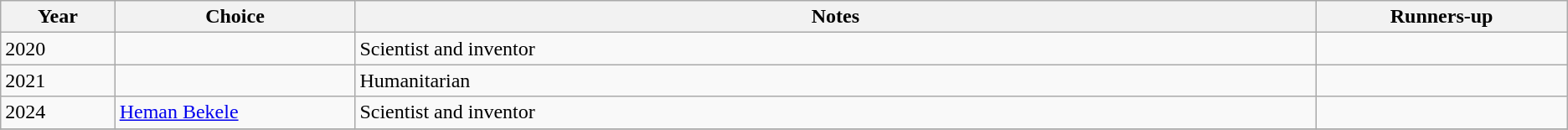<table class="wikitable unsortable plainrowheaders">
<tr>
<th scope="col" width="2%">Year</th>
<th scope="col" width="5%">Choice</th>
<th scope="col" width="20%">Notes</th>
<th scope="col" width="5%">Runners-up</th>
</tr>
<tr>
<td>2020</td>
<td></td>
<td>Scientist and inventor</td>
<td></td>
</tr>
<tr>
<td>2021</td>
<td></td>
<td>Humanitarian</td>
<td></td>
</tr>
<tr>
<td>2024</td>
<td><a href='#'>Heman Bekele</a></td>
<td>Scientist and inventor</td>
<td></td>
</tr>
<tr>
</tr>
</table>
